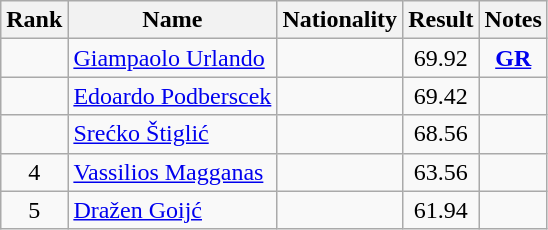<table class="wikitable sortable" style="text-align:center">
<tr>
<th>Rank</th>
<th>Name</th>
<th>Nationality</th>
<th>Result</th>
<th>Notes</th>
</tr>
<tr>
<td></td>
<td align=left><a href='#'>Giampaolo Urlando</a></td>
<td align=left></td>
<td>69.92</td>
<td><strong><a href='#'>GR</a></strong></td>
</tr>
<tr>
<td></td>
<td align=left><a href='#'>Edoardo Podberscek</a></td>
<td align=left></td>
<td>69.42</td>
<td></td>
</tr>
<tr>
<td></td>
<td align=left><a href='#'>Srećko Štiglić</a></td>
<td align=left></td>
<td>68.56</td>
<td></td>
</tr>
<tr>
<td>4</td>
<td align=left><a href='#'>Vassilios Magganas</a></td>
<td align=left></td>
<td>63.56</td>
<td></td>
</tr>
<tr>
<td>5</td>
<td align=left><a href='#'>Dražen Goijć</a></td>
<td align=left></td>
<td>61.94</td>
<td></td>
</tr>
</table>
